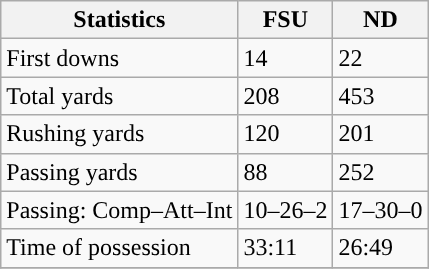<table class="wikitable" style="float: left;">
<tr>
<th>Statistics</th>
<th>FSU</th>
<th>ND</th>
</tr>
<tr>
<td>First downs</td>
<td>14</td>
<td>22</td>
</tr>
<tr>
<td>Total yards</td>
<td>208</td>
<td>453</td>
</tr>
<tr>
<td>Rushing yards</td>
<td>120</td>
<td>201</td>
</tr>
<tr>
<td>Passing yards</td>
<td>88</td>
<td>252</td>
</tr>
<tr>
<td>Passing: Comp–Att–Int</td>
<td>10–26–2</td>
<td>17–30–0</td>
</tr>
<tr>
<td>Time of possession</td>
<td>33:11</td>
<td>26:49</td>
</tr>
<tr>
</tr>
</table>
